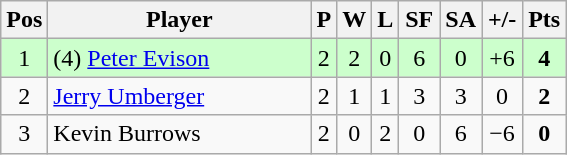<table class="wikitable" style="text-align:center; margin: 1em auto 1em auto, align:left">
<tr>
<th width=20>Pos</th>
<th width=168>Player</th>
<th width=3>P</th>
<th width=3>W</th>
<th width=3>L</th>
<th width=20>SF</th>
<th width=20>SA</th>
<th width=20>+/-</th>
<th width=20>Pts</th>
</tr>
<tr align=center style="background: #ccffcc;">
<td>1</td>
<td align="left"> (4) <a href='#'>Peter Evison</a></td>
<td>2</td>
<td>2</td>
<td>0</td>
<td>6</td>
<td>0</td>
<td>+6</td>
<td><strong>4</strong></td>
</tr>
<tr align=center>
<td>2</td>
<td align="left"> <a href='#'>Jerry Umberger</a></td>
<td>2</td>
<td>1</td>
<td>1</td>
<td>3</td>
<td>3</td>
<td>0</td>
<td><strong>2</strong></td>
</tr>
<tr align=center>
<td>3</td>
<td align="left"> Kevin Burrows</td>
<td>2</td>
<td>0</td>
<td>2</td>
<td>0</td>
<td>6</td>
<td>−6</td>
<td><strong>0</strong></td>
</tr>
</table>
